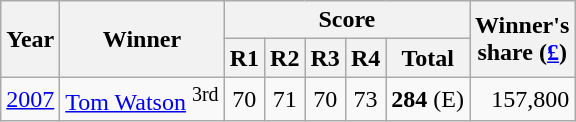<table class="wikitable" style="text-align:center">
<tr>
<th rowspan=2>Year</th>
<th rowspan=2>Winner</th>
<th colspan=5>Score</th>
<th rowspan=2>Winner's<br>share (<a href='#'>£</a>)</th>
</tr>
<tr>
<th>R1</th>
<th>R2</th>
<th>R3</th>
<th>R4</th>
<th>Total</th>
</tr>
<tr>
<td><a href='#'>2007</a></td>
<td align=left> <a href='#'>Tom Watson</a> <sup>3rd</sup></td>
<td>70</td>
<td>71</td>
<td>70</td>
<td>73</td>
<td><strong>284</strong> (E)</td>
<td align=right>157,800</td>
</tr>
</table>
